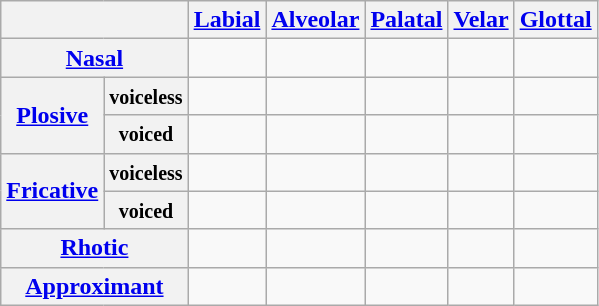<table class="wikitable" style="text-align:center;">
<tr>
<th colspan="2"></th>
<th><a href='#'>Labial</a></th>
<th><a href='#'>Alveolar</a></th>
<th><a href='#'>Palatal</a></th>
<th><a href='#'>Velar</a></th>
<th><a href='#'>Glottal</a></th>
</tr>
<tr>
<th colspan="2"><a href='#'>Nasal</a></th>
<td></td>
<td></td>
<td></td>
<td></td>
<td></td>
</tr>
<tr>
<th rowspan="2"><a href='#'>Plosive</a></th>
<th><small>voiceless</small></th>
<td></td>
<td></td>
<td></td>
<td></td>
<td></td>
</tr>
<tr>
<th><small>voiced</small></th>
<td></td>
<td></td>
<td></td>
<td></td>
<td></td>
</tr>
<tr>
<th rowspan="2"><a href='#'>Fricative</a></th>
<th><small>voiceless</small></th>
<td></td>
<td></td>
<td></td>
<td></td>
<td></td>
</tr>
<tr>
<th><small>voiced</small></th>
<td></td>
<td></td>
<td></td>
<td></td>
<td></td>
</tr>
<tr>
<th colspan="2"><a href='#'>Rhotic</a></th>
<td></td>
<td></td>
<td></td>
<td></td>
<td></td>
</tr>
<tr>
<th colspan="2"><a href='#'>Approximant</a></th>
<td></td>
<td></td>
<td></td>
<td></td>
<td></td>
</tr>
</table>
